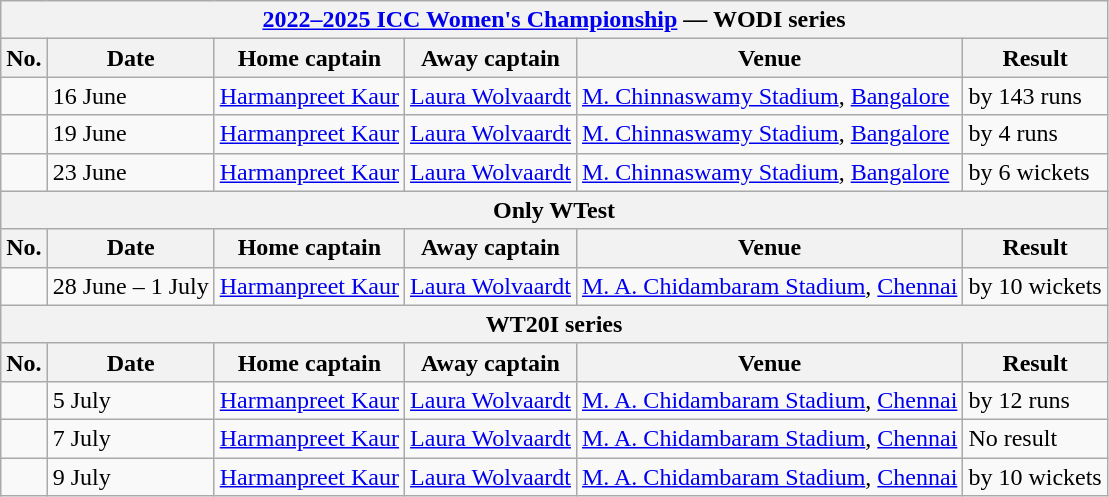<table class="wikitable">
<tr>
<th colspan="9"><a href='#'>2022–2025 ICC Women's Championship</a> — WODI series</th>
</tr>
<tr>
<th>No.</th>
<th>Date</th>
<th>Home captain</th>
<th>Away captain</th>
<th>Venue</th>
<th>Result</th>
</tr>
<tr>
<td></td>
<td>16 June</td>
<td><a href='#'>Harmanpreet Kaur</a></td>
<td><a href='#'>Laura Wolvaardt</a></td>
<td><a href='#'>M. Chinnaswamy Stadium</a>, <a href='#'>Bangalore</a></td>
<td> by 143 runs</td>
</tr>
<tr>
<td></td>
<td>19 June</td>
<td><a href='#'>Harmanpreet Kaur</a></td>
<td><a href='#'>Laura Wolvaardt</a></td>
<td><a href='#'>M. Chinnaswamy Stadium</a>, <a href='#'>Bangalore</a></td>
<td> by 4 runs</td>
</tr>
<tr>
<td></td>
<td>23 June</td>
<td><a href='#'>Harmanpreet Kaur</a></td>
<td><a href='#'>Laura Wolvaardt</a></td>
<td><a href='#'>M. Chinnaswamy Stadium</a>, <a href='#'>Bangalore</a></td>
<td> by 6 wickets</td>
</tr>
<tr>
<th colspan="9">Only WTest</th>
</tr>
<tr>
<th>No.</th>
<th>Date</th>
<th>Home captain</th>
<th>Away captain</th>
<th>Venue</th>
<th>Result</th>
</tr>
<tr>
<td></td>
<td>28 June – 1 July</td>
<td><a href='#'>Harmanpreet Kaur</a></td>
<td><a href='#'>Laura Wolvaardt</a></td>
<td><a href='#'>M. A. Chidambaram Stadium</a>, <a href='#'>Chennai</a></td>
<td> by 10 wickets</td>
</tr>
<tr>
<th colspan="9">WT20I series</th>
</tr>
<tr>
<th>No.</th>
<th>Date</th>
<th>Home captain</th>
<th>Away captain</th>
<th>Venue</th>
<th>Result</th>
</tr>
<tr>
<td></td>
<td>5 July</td>
<td><a href='#'>Harmanpreet Kaur</a></td>
<td><a href='#'>Laura Wolvaardt</a></td>
<td><a href='#'>M. A. Chidambaram Stadium</a>, <a href='#'>Chennai</a></td>
<td> by 12 runs</td>
</tr>
<tr>
<td></td>
<td>7 July</td>
<td><a href='#'>Harmanpreet Kaur</a></td>
<td><a href='#'>Laura Wolvaardt</a></td>
<td><a href='#'>M. A. Chidambaram Stadium</a>, <a href='#'>Chennai</a></td>
<td>No result</td>
</tr>
<tr>
<td></td>
<td>9 July</td>
<td><a href='#'>Harmanpreet Kaur</a></td>
<td><a href='#'>Laura Wolvaardt</a></td>
<td><a href='#'>M. A. Chidambaram Stadium</a>, <a href='#'>Chennai</a></td>
<td> by 10 wickets</td>
</tr>
</table>
